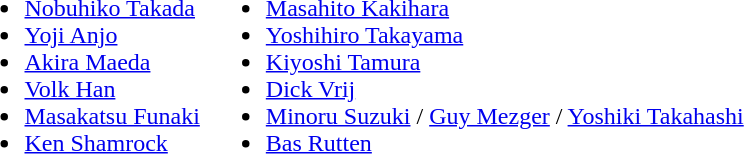<table border="0">
<tr>
<td valign="top"><br><ul><li><a href='#'>Nobuhiko Takada</a></li><li><a href='#'>Yoji Anjo</a></li><li><a href='#'>Akira Maeda</a></li><li><a href='#'>Volk Han</a></li><li><a href='#'>Masakatsu Funaki</a></li><li><a href='#'>Ken Shamrock</a></li></ul></td>
<td valign="top"><br><ul><li><a href='#'>Masahito Kakihara</a></li><li><a href='#'>Yoshihiro Takayama</a></li><li><a href='#'>Kiyoshi Tamura</a></li><li><a href='#'>Dick Vrij</a></li><li><a href='#'>Minoru Suzuki</a> / <a href='#'>Guy Mezger</a> / <a href='#'>Yoshiki Takahashi</a></li><li><a href='#'>Bas Rutten</a></li></ul></td>
</tr>
</table>
